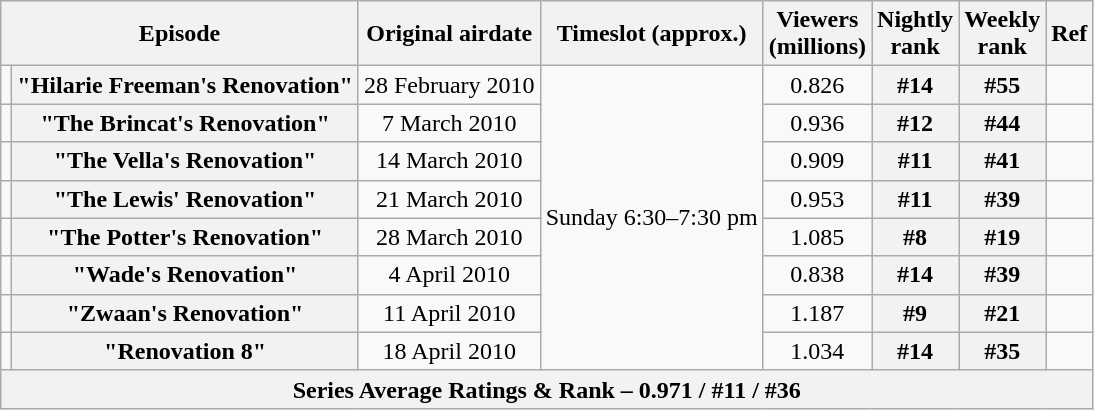<table class="wikitable plainrowheaders" style="text-align:center;">
<tr>
<th scope="col" colspan="2">Episode</th>
<th scope="col">Original airdate</th>
<th scope="col">Timeslot (approx.)</th>
<th scope="col">Viewers<br>(millions)</th>
<th scope="col">Nightly<br>rank</th>
<th scope="col">Weekly<br>rank</th>
<th scope="col">Ref</th>
</tr>
<tr>
<td scope="row"></td>
<th>"Hilarie Freeman's Renovation"</th>
<td>28 February 2010</td>
<td rowspan=8 align=centre>Sunday 6:30–7:30 pm</td>
<td>0.826</td>
<th>#14</th>
<th>#55</th>
<td></td>
</tr>
<tr>
<td scope="row"></td>
<th>"The Brincat's Renovation"</th>
<td>7 March 2010</td>
<td>0.936</td>
<th>#12</th>
<th>#44</th>
<td></td>
</tr>
<tr>
<td scope="row"></td>
<th>"The Vella's Renovation"</th>
<td>14 March 2010</td>
<td>0.909</td>
<th>#11</th>
<th>#41</th>
<td></td>
</tr>
<tr>
<td scope="row"></td>
<th>"The Lewis' Renovation"</th>
<td>21 March 2010</td>
<td>0.953</td>
<th>#11</th>
<th>#39</th>
<td></td>
</tr>
<tr>
<td scope="row"></td>
<th>"The Potter's Renovation"</th>
<td>28 March 2010</td>
<td>1.085</td>
<th>#8</th>
<th>#19</th>
<td></td>
</tr>
<tr>
<td scope="row"></td>
<th>"Wade's Renovation"</th>
<td>4 April 2010</td>
<td>0.838</td>
<th>#14</th>
<th>#39</th>
<td></td>
</tr>
<tr>
<td scope="row"></td>
<th>"Zwaan's Renovation"</th>
<td>11 April 2010</td>
<td>1.187</td>
<th>#9</th>
<th>#21</th>
<td></td>
</tr>
<tr>
<td scope="row"></td>
<th>"Renovation 8"</th>
<td>18 April 2010</td>
<td>1.034</td>
<th>#14</th>
<th>#35</th>
<td></td>
</tr>
<tr>
<th colspan="8">Series Average Ratings & Rank – 0.971 / #11 / #36</th>
</tr>
</table>
